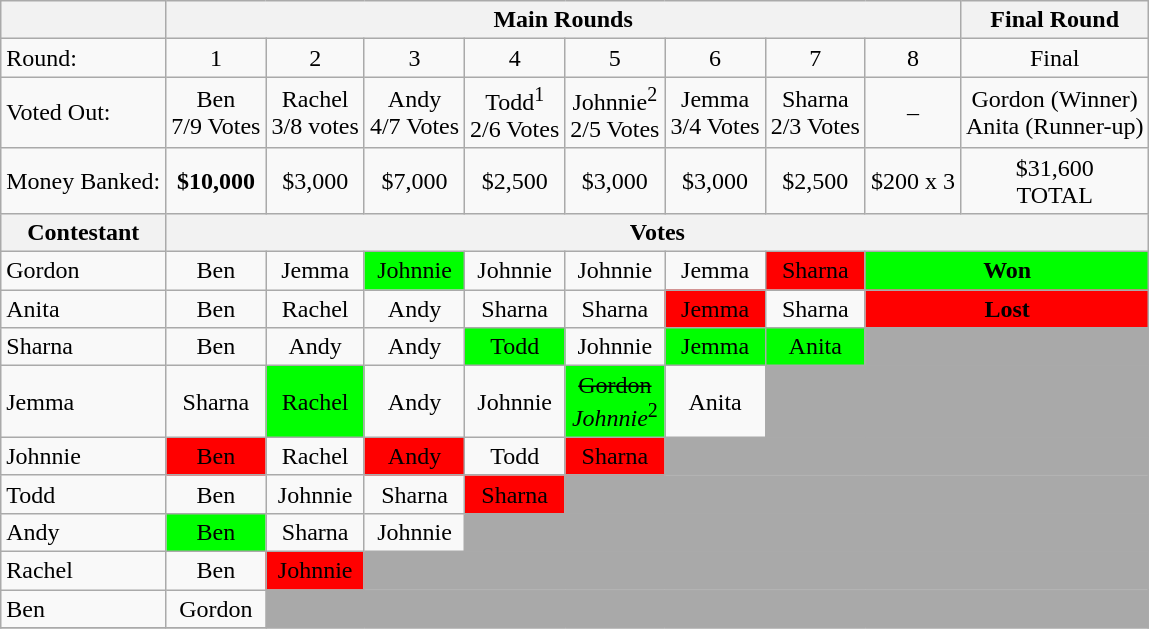<table class="wikitable">
<tr>
<th></th>
<th colspan=8>Main Rounds</th>
<th colspan=1>Final Round</th>
</tr>
<tr>
<td>Round:</td>
<td align="center">1</td>
<td align="center">2</td>
<td align="center">3</td>
<td align="center">4</td>
<td align="center">5</td>
<td align="center">6</td>
<td align="center">7</td>
<td align="center">8</td>
<td align="center" colspan=1>Final</td>
</tr>
<tr>
<td>Voted Out:</td>
<td align="center">Ben<br>7/9 Votes</td>
<td align="center">Rachel<br>3/8 votes</td>
<td align="center">Andy<br>4/7 Votes</td>
<td align="center">Todd<sup>1</sup><br>2/6 Votes</td>
<td align="center">Johnnie<sup>2</sup><br>2/5 Votes</td>
<td align="center">Jemma<br>3/4 Votes</td>
<td align="center">Sharna<br>2/3 Votes</td>
<td align="center">–</td>
<td align="center">Gordon (Winner)<br>Anita (Runner-up)</td>
</tr>
<tr>
<td>Money Banked:</td>
<td align="center"><strong>$10,000</strong></td>
<td align="center">$3,000</td>
<td align="center">$7,000</td>
<td align="center">$2,500</td>
<td align="center">$3,000</td>
<td align="center">$3,000</td>
<td align="center">$2,500</td>
<td align="center">$200 x 3</td>
<td align="center">$31,600<br>TOTAL</td>
</tr>
<tr>
<th>Contestant</th>
<th colspan=12>Votes</th>
</tr>
<tr>
<td>Gordon</td>
<td align="center">Ben</td>
<td align="center">Jemma</td>
<td bgcolor="lime" align="center">Johnnie</td>
<td align="center">Johnnie</td>
<td align="center">Johnnie</td>
<td align="center">Jemma</td>
<td bgcolor="red" align="center">Sharna</td>
<td colspan=2 align="center" bgcolor="lime"><strong>Won</strong></td>
</tr>
<tr>
<td>Anita</td>
<td align="center">Ben</td>
<td align="center">Rachel</td>
<td align="center">Andy</td>
<td align="center">Sharna</td>
<td align="center">Sharna</td>
<td bgcolor="red" align="center">Jemma</td>
<td align="center">Sharna</td>
<td colspan=2 align="center" bgcolor="red"><strong>Lost</strong></td>
</tr>
<tr>
<td>Sharna</td>
<td align="center">Ben</td>
<td align="center">Andy</td>
<td align="center">Andy</td>
<td bgcolor="lime" align="center">Todd</td>
<td align="center">Johnnie</td>
<td bgcolor="lime" align="center">Jemma</td>
<td bgcolor="lime" align="center">Anita</td>
<td bgcolor="darkgray" colspan=2></td>
</tr>
<tr>
<td>Jemma</td>
<td align="center">Sharna</td>
<td bgcolor="lime" align="center">Rachel</td>
<td align="center">Andy</td>
<td align="center">Johnnie</td>
<td bgcolor="lime" align="center"><s>Gordon</s><br><em>Johnnie</em><sup>2</sup></td>
<td align="center">Anita</td>
<td bgcolor="darkgray" colspan=3></td>
</tr>
<tr>
<td>Johnnie</td>
<td bgcolor="red" align="center">Ben</td>
<td align="center">Rachel</td>
<td bgcolor="red" align="center">Andy</td>
<td align="center">Todd</td>
<td bgcolor="red" align="center">Sharna</td>
<td bgcolor="darkgray" colspan=4></td>
</tr>
<tr>
<td>Todd</td>
<td align="center">Ben</td>
<td align="center">Johnnie</td>
<td align="center">Sharna</td>
<td bgcolor="red" align="center">Sharna</td>
<td bgcolor="darkgray" colspan=5></td>
</tr>
<tr>
<td>Andy</td>
<td bgcolor="lime" align="center">Ben</td>
<td align="center">Sharna</td>
<td align="center">Johnnie</td>
<td bgcolor="darkgray" colspan=6></td>
</tr>
<tr>
<td>Rachel</td>
<td align="center">Ben</td>
<td bgcolor="red" align="center">Johnnie</td>
<td bgcolor="darkgray" colspan=7></td>
</tr>
<tr>
<td>Ben</td>
<td align="center">Gordon</td>
<td bgcolor="darkgray" colspan=8></td>
</tr>
<tr>
</tr>
</table>
